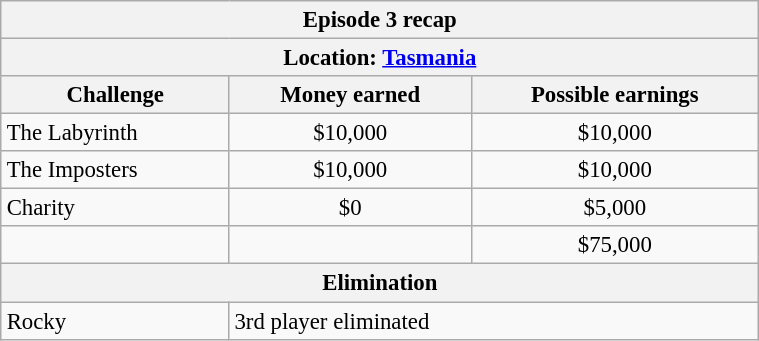<table class="wikitable" style="font-size: 95%; margin: 10px" align="right" width="40%">
<tr>
<th colspan=3>Episode 3 recap</th>
</tr>
<tr>
<th colspan=3>Location: <a href='#'>Tasmania</a></th>
</tr>
<tr>
<th>Challenge</th>
<th>Money earned</th>
<th>Possible earnings</th>
</tr>
<tr>
<td>The Labyrinth</td>
<td align="center">$10,000</td>
<td align="center">$10,000</td>
</tr>
<tr>
<td>The Imposters</td>
<td align="center">$10,000</td>
<td align="center">$10,000</td>
</tr>
<tr>
<td>Charity</td>
<td align="center">$0</td>
<td align="center">$5,000</td>
</tr>
<tr>
<td><strong></strong></td>
<td align="center"><strong></strong></td>
<td align="center">$75,000</td>
</tr>
<tr>
<th colspan=3>Elimination</th>
</tr>
<tr>
<td>Rocky</td>
<td colspan=2>3rd player eliminated</td>
</tr>
</table>
